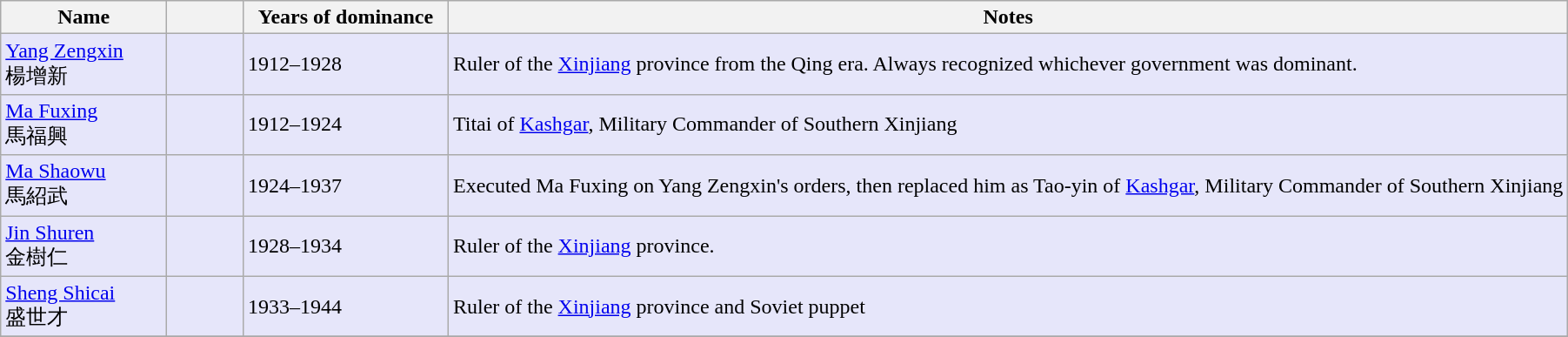<table class="wikitable">
<tr>
<th width=120px>Name</th>
<th width=51px></th>
<th width=150px>Years of dominance</th>
<th>Notes</th>
</tr>
<tr bgcolor=#E6E6FA>
<td><a href='#'>Yang Zengxin</a><br>楊增新</td>
<td align=center></td>
<td>1912–1928</td>
<td>Ruler of the <a href='#'>Xinjiang</a> province from the Qing era. Always recognized whichever government was dominant.</td>
</tr>
<tr bgcolor=#E6E6FA>
<td><a href='#'>Ma Fuxing</a><br>馬福興</td>
<td align=center></td>
<td>1912–1924</td>
<td>Titai of <a href='#'>Kashgar</a>, Military Commander of Southern Xinjiang</td>
</tr>
<tr bgcolor=#E6E6FA>
<td><a href='#'>Ma Shaowu</a><br>馬紹武</td>
<td align=center></td>
<td>1924–1937</td>
<td>Executed Ma Fuxing on Yang Zengxin's orders, then replaced him as Tao-yin of <a href='#'>Kashgar</a>, Military Commander of Southern Xinjiang</td>
</tr>
<tr bgcolor=#E6E6FA>
<td><a href='#'>Jin Shuren</a><br>金樹仁</td>
<td align=center></td>
<td>1928–1934</td>
<td>Ruler of the <a href='#'>Xinjiang</a> province.</td>
</tr>
<tr bgcolor=#E6E6FA>
<td><a href='#'>Sheng Shicai</a><br>盛世才</td>
<td align=center></td>
<td>1933–1944</td>
<td>Ruler of the <a href='#'>Xinjiang</a> province and Soviet puppet</td>
</tr>
<tr bgcolor=#E6E6FA>
</tr>
</table>
